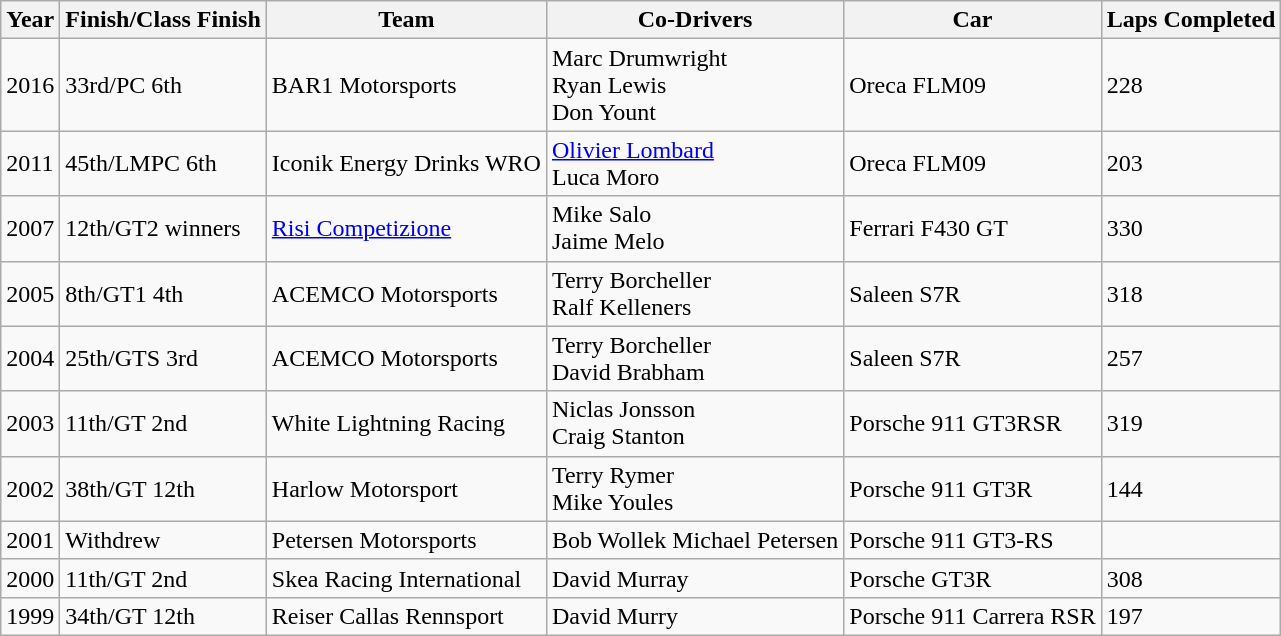<table class="wikitable sortable">
<tr>
<th>Year</th>
<th>Finish/Class Finish</th>
<th>Team</th>
<th>Co-Drivers</th>
<th>Car</th>
<th>Laps Completed</th>
</tr>
<tr>
<td>2016</td>
<td>33rd/PC 6th</td>
<td>BAR1 Motorsports</td>
<td>Marc Drumwright<br>Ryan Lewis<br>Don Yount</td>
<td>Oreca FLM09</td>
<td>228</td>
</tr>
<tr>
<td>2011</td>
<td>45th/LMPC 6th</td>
<td>Iconik Energy Drinks WRO</td>
<td><a href='#'>Olivier Lombard</a><br>Luca Moro</td>
<td>Oreca FLM09</td>
<td>203</td>
</tr>
<tr>
<td>2007</td>
<td>12th/GT2 winners</td>
<td><a href='#'>Risi Competizione</a></td>
<td>Mike Salo<br>Jaime Melo</td>
<td>Ferrari F430 GT</td>
<td>330</td>
</tr>
<tr>
<td>2005</td>
<td>8th/GT1 4th</td>
<td>ACEMCO Motorsports</td>
<td>Terry Borcheller<br>Ralf Kelleners</td>
<td>Saleen S7R</td>
<td>318</td>
</tr>
<tr>
<td>2004</td>
<td>25th/GTS 3rd</td>
<td>ACEMCO Motorsports</td>
<td>Terry Borcheller<br>David Brabham</td>
<td>Saleen S7R</td>
<td>257</td>
</tr>
<tr>
<td>2003</td>
<td>11th/GT 2nd</td>
<td>White Lightning Racing</td>
<td>Niclas Jonsson<br>Craig Stanton</td>
<td>Porsche 911 GT3RSR</td>
<td>319</td>
</tr>
<tr>
<td>2002</td>
<td>38th/GT 12th</td>
<td>Harlow Motorsport</td>
<td>Terry Rymer<br>Mike Youles</td>
<td>Porsche 911 GT3R</td>
<td>144</td>
</tr>
<tr>
<td>2001</td>
<td>Withdrew</td>
<td>Petersen Motorsports</td>
<td>Bob Wollek Michael Petersen</td>
<td>Porsche 911 GT3-RS</td>
<td></td>
</tr>
<tr>
<td>2000</td>
<td>11th/GT 2nd</td>
<td>Skea Racing International</td>
<td>David Murray</td>
<td>Porsche GT3R</td>
<td>308</td>
</tr>
<tr>
<td>1999</td>
<td>34th/GT 12th</td>
<td>Reiser Callas Rennsport</td>
<td>David Murry</td>
<td>Porsche 911 Carrera RSR</td>
<td>197</td>
</tr>
</table>
